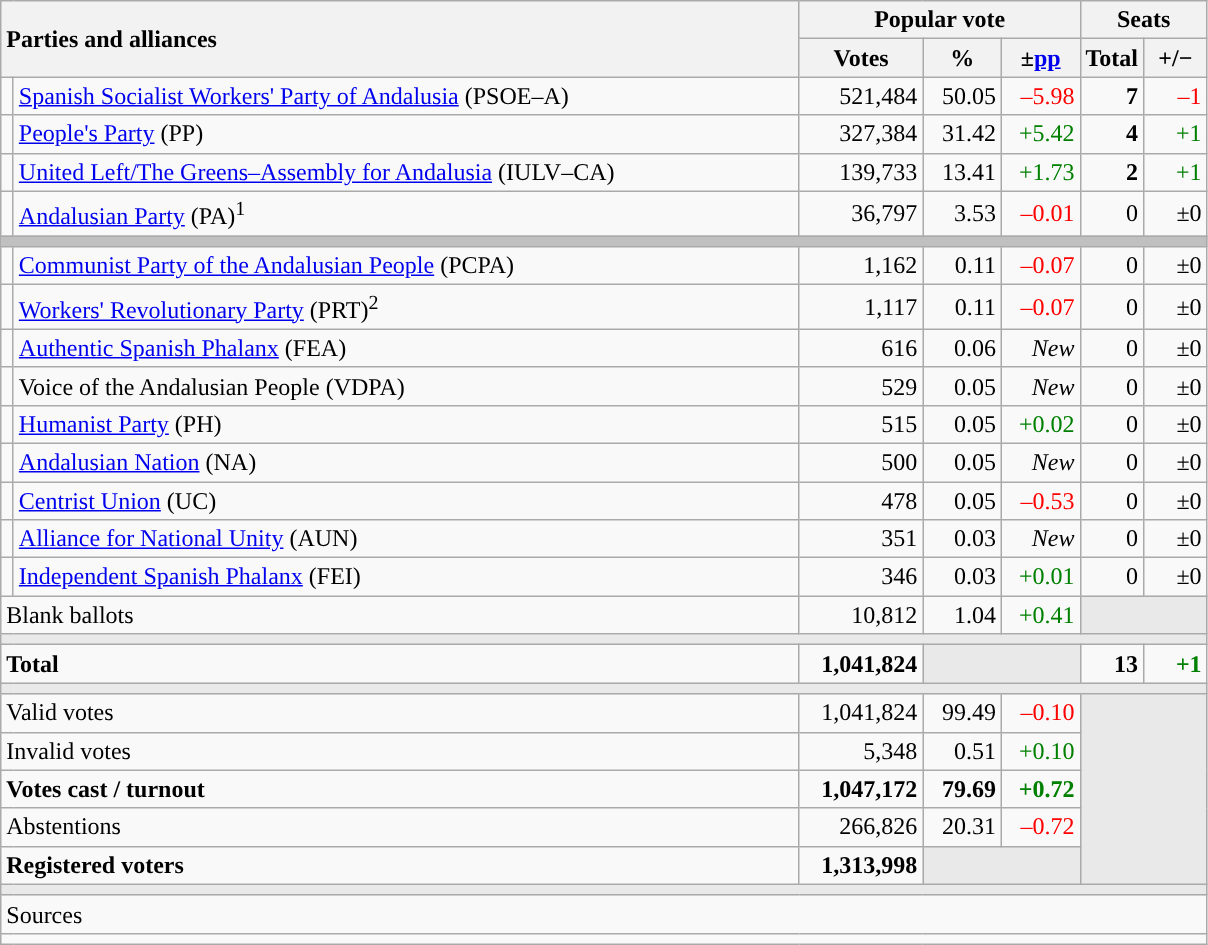<table class="wikitable" style="text-align:right;">
<tr>
<th style="text-align:left;" rowspan="2" colspan="2" width="525">Parties and alliances</th>
<th colspan="3">Popular vote</th>
<th colspan="2">Seats</th>
</tr>
<tr>
<th width="75">Votes</th>
<th width="45">%</th>
<th width="45">±<a href='#'>pp</a></th>
<th width="35">Total</th>
<th width="35">+/−</th>
</tr>
<tr>
<td width="1" style="color:inherit;background:"></td>
<td align="left"><a href='#'>Spanish Socialist Workers' Party of Andalusia</a> (PSOE–A)</td>
<td>521,484</td>
<td>50.05</td>
<td style="color:red;">–5.98</td>
<td><strong>7</strong></td>
<td style="color:red;">–1</td>
</tr>
<tr>
<td style="color:inherit;background:"></td>
<td align="left"><a href='#'>People's Party</a> (PP)</td>
<td>327,384</td>
<td>31.42</td>
<td style="color:green;">+5.42</td>
<td><strong>4</strong></td>
<td style="color:green;">+1</td>
</tr>
<tr>
<td style="color:inherit;background:"></td>
<td align="left"><a href='#'>United Left/The Greens–Assembly for Andalusia</a> (IULV–CA)</td>
<td>139,733</td>
<td>13.41</td>
<td style="color:green;">+1.73</td>
<td><strong>2</strong></td>
<td style="color:green;">+1</td>
</tr>
<tr>
<td style="color:inherit;background:"></td>
<td align="left"><a href='#'>Andalusian Party</a> (PA)<sup>1</sup></td>
<td>36,797</td>
<td>3.53</td>
<td style="color:red;">–0.01</td>
<td>0</td>
<td>±0</td>
</tr>
<tr>
<td colspan="7" bgcolor="#C0C0C0"></td>
</tr>
<tr>
<td style="color:inherit;background:"></td>
<td align="left"><a href='#'>Communist Party of the Andalusian People</a> (PCPA)</td>
<td>1,162</td>
<td>0.11</td>
<td style="color:red;">–0.07</td>
<td>0</td>
<td>±0</td>
</tr>
<tr>
<td style="color:inherit;background:"></td>
<td align="left"><a href='#'>Workers' Revolutionary Party</a> (PRT)<sup>2</sup></td>
<td>1,117</td>
<td>0.11</td>
<td style="color:red;">–0.07</td>
<td>0</td>
<td>±0</td>
</tr>
<tr>
<td style="color:inherit;background:"></td>
<td align="left"><a href='#'>Authentic Spanish Phalanx</a> (FEA)</td>
<td>616</td>
<td>0.06</td>
<td><em>New</em></td>
<td>0</td>
<td>±0</td>
</tr>
<tr>
<td style="color:inherit;background:"></td>
<td align="left">Voice of the Andalusian People (VDPA)</td>
<td>529</td>
<td>0.05</td>
<td><em>New</em></td>
<td>0</td>
<td>±0</td>
</tr>
<tr>
<td style="color:inherit;background:"></td>
<td align="left"><a href='#'>Humanist Party</a> (PH)</td>
<td>515</td>
<td>0.05</td>
<td style="color:green;">+0.02</td>
<td>0</td>
<td>±0</td>
</tr>
<tr>
<td style="color:inherit;background:"></td>
<td align="left"><a href='#'>Andalusian Nation</a> (NA)</td>
<td>500</td>
<td>0.05</td>
<td><em>New</em></td>
<td>0</td>
<td>±0</td>
</tr>
<tr>
<td style="color:inherit;background:"></td>
<td align="left"><a href='#'>Centrist Union</a> (UC)</td>
<td>478</td>
<td>0.05</td>
<td style="color:red;">–0.53</td>
<td>0</td>
<td>±0</td>
</tr>
<tr>
<td style="color:inherit;background:"></td>
<td align="left"><a href='#'>Alliance for National Unity</a> (AUN)</td>
<td>351</td>
<td>0.03</td>
<td><em>New</em></td>
<td>0</td>
<td>±0</td>
</tr>
<tr>
<td style="color:inherit;background:"></td>
<td align="left"><a href='#'>Independent Spanish Phalanx</a> (FEI)</td>
<td>346</td>
<td>0.03</td>
<td style="color:green;">+0.01</td>
<td>0</td>
<td>±0</td>
</tr>
<tr>
<td align="left" colspan="2">Blank ballots</td>
<td>10,812</td>
<td>1.04</td>
<td style="color:green;">+0.41</td>
<td bgcolor="#E9E9E9" colspan="2"></td>
</tr>
<tr>
<td colspan="7" bgcolor="#E9E9E9"></td>
</tr>
<tr style="font-weight:bold;">
<td align="left" colspan="2">Total</td>
<td>1,041,824</td>
<td bgcolor="#E9E9E9" colspan="2"></td>
<td>13</td>
<td style="color:green;">+1</td>
</tr>
<tr>
<td colspan="7" bgcolor="#E9E9E9"></td>
</tr>
<tr>
<td align="left" colspan="2">Valid votes</td>
<td>1,041,824</td>
<td>99.49</td>
<td style="color:red;">–0.10</td>
<td bgcolor="#E9E9E9" colspan="2" rowspan="5"></td>
</tr>
<tr>
<td align="left" colspan="2">Invalid votes</td>
<td>5,348</td>
<td>0.51</td>
<td style="color:green;">+0.10</td>
</tr>
<tr style="font-weight:bold;">
<td align="left" colspan="2">Votes cast / turnout</td>
<td>1,047,172</td>
<td>79.69</td>
<td style="color:green;">+0.72</td>
</tr>
<tr>
<td align="left" colspan="2">Abstentions</td>
<td>266,826</td>
<td>20.31</td>
<td style="color:red;">–0.72</td>
</tr>
<tr style="font-weight:bold;">
<td align="left" colspan="2">Registered voters</td>
<td>1,313,998</td>
<td bgcolor="#E9E9E9" colspan="2"></td>
</tr>
<tr>
<td colspan="7" bgcolor="#E9E9E9"></td>
</tr>
<tr>
<td align="left" colspan="7">Sources</td>
</tr>
<tr>
<td colspan="7" style="text-align:left; max-width:790px;"></td>
</tr>
</table>
